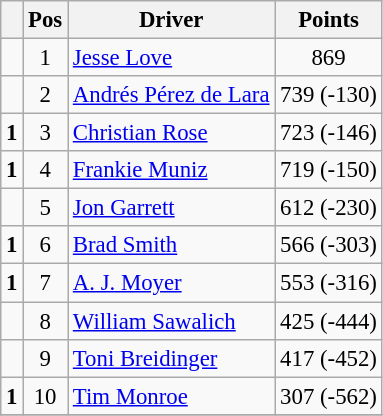<table class="wikitable" style="font-size: 95%;">
<tr>
<th></th>
<th>Pos</th>
<th>Driver</th>
<th>Points</th>
</tr>
<tr>
<td align="left"></td>
<td style="text-align:center;">1</td>
<td><a href='#'>Jesse Love</a></td>
<td style="text-align:center;">869</td>
</tr>
<tr>
<td align="left"></td>
<td style="text-align:center;">2</td>
<td><a href='#'>Andrés Pérez de Lara</a></td>
<td style="text-align:center;">739 (-130)</td>
</tr>
<tr>
<td align="left"> <strong>1</strong></td>
<td style="text-align:center;">3</td>
<td><a href='#'>Christian Rose</a></td>
<td style="text-align:center;">723 (-146)</td>
</tr>
<tr>
<td align="left"> <strong>1</strong></td>
<td style="text-align:center;">4</td>
<td><a href='#'>Frankie Muniz</a></td>
<td style="text-align:center;">719 (-150)</td>
</tr>
<tr>
<td align="left"></td>
<td style="text-align:center;">5</td>
<td><a href='#'>Jon Garrett</a></td>
<td style="text-align:center;">612 (-230)</td>
</tr>
<tr>
<td align="left"> <strong>1</strong></td>
<td style="text-align:center;">6</td>
<td><a href='#'>Brad Smith</a></td>
<td style="text-align:center;">566 (-303)</td>
</tr>
<tr>
<td align="left"> <strong>1</strong></td>
<td style="text-align:center;">7</td>
<td><a href='#'>A. J. Moyer</a></td>
<td style="text-align:center;">553 (-316)</td>
</tr>
<tr>
<td align="left"></td>
<td style="text-align:center;">8</td>
<td><a href='#'>William Sawalich</a></td>
<td style="text-align:center;">425 (-444)</td>
</tr>
<tr>
<td align="left"></td>
<td style="text-align:center;">9</td>
<td><a href='#'>Toni Breidinger</a></td>
<td style="text-align:center;">417 (-452)</td>
</tr>
<tr>
<td align="left"> <strong>1</strong></td>
<td style="text-align:center;">10</td>
<td><a href='#'>Tim Monroe</a></td>
<td style="text-align:center;">307 (-562)</td>
</tr>
<tr class="sortbottom">
</tr>
</table>
